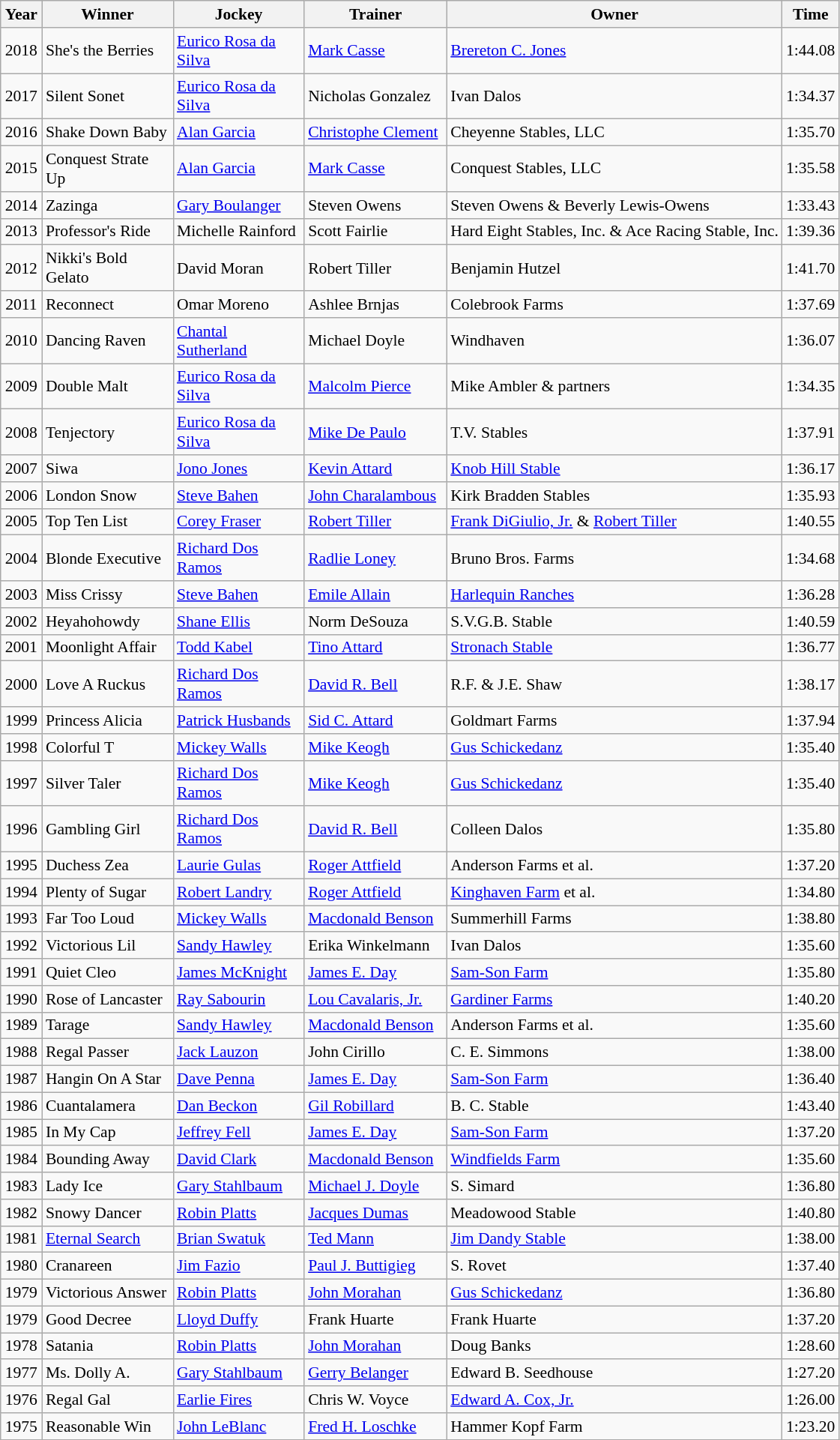<table class="wikitable sortable" style="font-size:90%">
<tr>
<th style="width:30px">Year<br></th>
<th style="width:110px">Winner<br></th>
<th style="width:110px">Jockey<br></th>
<th style="width:120px">Trainer<br></th>
<th>Owner<br></th>
<th style="width:25px">Time<br></th>
</tr>
<tr>
<td align=center>2018</td>
<td>She's the Berries</td>
<td><a href='#'>Eurico Rosa da Silva</a></td>
<td><a href='#'>Mark Casse</a></td>
<td><a href='#'>Brereton C. Jones</a></td>
<td>1:44.08</td>
</tr>
<tr>
<td align=center>2017</td>
<td>Silent Sonet</td>
<td><a href='#'>Eurico Rosa da Silva</a></td>
<td>Nicholas Gonzalez</td>
<td>Ivan Dalos</td>
<td>1:34.37</td>
</tr>
<tr>
<td align=center>2016</td>
<td>Shake Down Baby</td>
<td><a href='#'>Alan Garcia</a></td>
<td><a href='#'>Christophe Clement</a></td>
<td>Cheyenne Stables, LLC</td>
<td>1:35.70</td>
</tr>
<tr>
<td align=center>2015</td>
<td>Conquest Strate Up</td>
<td><a href='#'>Alan Garcia</a></td>
<td><a href='#'>Mark Casse</a></td>
<td>Conquest Stables, LLC</td>
<td>1:35.58</td>
</tr>
<tr>
<td align=center>2014</td>
<td>Zazinga</td>
<td><a href='#'>Gary Boulanger</a></td>
<td>Steven Owens</td>
<td>Steven Owens & Beverly Lewis-Owens</td>
<td>1:33.43</td>
</tr>
<tr>
<td align=center>2013</td>
<td>Professor's Ride</td>
<td>Michelle Rainford</td>
<td>Scott Fairlie</td>
<td>Hard Eight Stables, Inc. & Ace Racing Stable, Inc.</td>
<td>1:39.36</td>
</tr>
<tr>
<td align=center>2012</td>
<td>Nikki's Bold Gelato</td>
<td>David Moran</td>
<td>Robert Tiller</td>
<td>Benjamin Hutzel</td>
<td>1:41.70</td>
</tr>
<tr>
<td align=center>2011</td>
<td>Reconnect</td>
<td>Omar Moreno</td>
<td>Ashlee Brnjas</td>
<td>Colebrook Farms</td>
<td>1:37.69</td>
</tr>
<tr>
<td align=center>2010</td>
<td>Dancing Raven</td>
<td><a href='#'>Chantal Sutherland</a></td>
<td>Michael Doyle</td>
<td>Windhaven</td>
<td>1:36.07</td>
</tr>
<tr>
<td align=center>2009</td>
<td>Double Malt</td>
<td><a href='#'>Eurico Rosa da Silva</a></td>
<td><a href='#'>Malcolm Pierce</a></td>
<td>Mike Ambler & partners</td>
<td>1:34.35</td>
</tr>
<tr>
<td align=center>2008</td>
<td>Tenjectory</td>
<td><a href='#'>Eurico Rosa da Silva</a></td>
<td><a href='#'>Mike De Paulo</a></td>
<td>T.V. Stables</td>
<td>1:37.91</td>
</tr>
<tr>
<td align=center>2007</td>
<td>Siwa</td>
<td><a href='#'>Jono Jones</a></td>
<td><a href='#'>Kevin Attard</a></td>
<td><a href='#'>Knob Hill Stable</a></td>
<td>1:36.17</td>
</tr>
<tr>
<td align=center>2006</td>
<td>London Snow</td>
<td><a href='#'>Steve Bahen</a></td>
<td><a href='#'>John Charalambous</a></td>
<td>Kirk Bradden Stables</td>
<td>1:35.93</td>
</tr>
<tr>
<td align=center>2005</td>
<td>Top Ten List</td>
<td><a href='#'>Corey Fraser</a></td>
<td><a href='#'>Robert Tiller</a></td>
<td><a href='#'>Frank DiGiulio, Jr.</a> & <a href='#'>Robert Tiller</a></td>
<td>1:40.55</td>
</tr>
<tr>
<td align=center>2004</td>
<td>Blonde Executive</td>
<td><a href='#'>Richard Dos Ramos</a></td>
<td><a href='#'>Radlie Loney</a></td>
<td>Bruno Bros. Farms</td>
<td>1:34.68</td>
</tr>
<tr>
<td align=center>2003</td>
<td>Miss Crissy</td>
<td><a href='#'>Steve Bahen</a></td>
<td><a href='#'>Emile Allain</a></td>
<td><a href='#'>Harlequin Ranches</a></td>
<td>1:36.28</td>
</tr>
<tr>
<td align=center>2002</td>
<td>Heyahohowdy</td>
<td><a href='#'>Shane Ellis</a></td>
<td>Norm DeSouza</td>
<td>S.V.G.B. Stable</td>
<td>1:40.59</td>
</tr>
<tr>
<td align=center>2001</td>
<td>Moonlight Affair</td>
<td><a href='#'>Todd Kabel</a></td>
<td><a href='#'>Tino Attard</a></td>
<td><a href='#'>Stronach Stable</a></td>
<td>1:36.77</td>
</tr>
<tr>
<td align=center>2000</td>
<td>Love A Ruckus</td>
<td><a href='#'>Richard Dos Ramos</a></td>
<td><a href='#'>David R. Bell</a></td>
<td>R.F. & J.E. Shaw</td>
<td>1:38.17</td>
</tr>
<tr>
<td align=center>1999</td>
<td>Princess Alicia</td>
<td><a href='#'>Patrick Husbands</a></td>
<td><a href='#'>Sid C. Attard</a></td>
<td>Goldmart Farms</td>
<td>1:37.94</td>
</tr>
<tr>
<td align=center>1998</td>
<td>Colorful T</td>
<td><a href='#'>Mickey Walls</a></td>
<td><a href='#'>Mike Keogh</a></td>
<td><a href='#'>Gus Schickedanz</a></td>
<td>1:35.40</td>
</tr>
<tr>
<td align=center>1997</td>
<td>Silver Taler</td>
<td><a href='#'>Richard Dos Ramos</a></td>
<td><a href='#'>Mike Keogh</a></td>
<td><a href='#'>Gus Schickedanz</a></td>
<td>1:35.40</td>
</tr>
<tr>
<td align=center>1996</td>
<td>Gambling Girl</td>
<td><a href='#'>Richard Dos Ramos</a></td>
<td><a href='#'>David R. Bell</a></td>
<td>Colleen Dalos</td>
<td>1:35.80</td>
</tr>
<tr>
<td align=center>1995</td>
<td>Duchess Zea</td>
<td><a href='#'>Laurie Gulas</a></td>
<td><a href='#'>Roger Attfield</a></td>
<td>Anderson Farms et al.</td>
<td>1:37.20</td>
</tr>
<tr>
<td align=center>1994</td>
<td>Plenty of Sugar</td>
<td><a href='#'>Robert Landry</a></td>
<td><a href='#'>Roger Attfield</a></td>
<td><a href='#'>Kinghaven Farm</a> et al.</td>
<td>1:34.80</td>
</tr>
<tr>
<td align=center>1993</td>
<td>Far Too Loud</td>
<td><a href='#'>Mickey Walls</a></td>
<td><a href='#'>Macdonald Benson</a></td>
<td>Summerhill Farms</td>
<td>1:38.80</td>
</tr>
<tr>
<td align=center>1992</td>
<td>Victorious Lil</td>
<td><a href='#'>Sandy Hawley</a></td>
<td>Erika Winkelmann</td>
<td>Ivan Dalos</td>
<td>1:35.60</td>
</tr>
<tr>
<td align=center>1991</td>
<td>Quiet Cleo</td>
<td><a href='#'>James McKnight</a></td>
<td><a href='#'>James E. Day</a></td>
<td><a href='#'>Sam-Son Farm</a></td>
<td>1:35.80</td>
</tr>
<tr>
<td align=center>1990</td>
<td>Rose of Lancaster</td>
<td><a href='#'>Ray Sabourin</a></td>
<td><a href='#'>Lou Cavalaris, Jr.</a></td>
<td><a href='#'>Gardiner Farms</a></td>
<td>1:40.20</td>
</tr>
<tr>
<td align=center>1989</td>
<td>Tarage</td>
<td><a href='#'>Sandy Hawley</a></td>
<td><a href='#'>Macdonald Benson</a></td>
<td>Anderson Farms et al.</td>
<td>1:35.60</td>
</tr>
<tr>
<td align=center>1988</td>
<td>Regal Passer</td>
<td><a href='#'>Jack Lauzon</a></td>
<td>John Cirillo</td>
<td>C. E. Simmons</td>
<td>1:38.00</td>
</tr>
<tr>
<td align=center>1987</td>
<td>Hangin On A Star</td>
<td><a href='#'>Dave Penna</a></td>
<td><a href='#'>James E. Day</a></td>
<td><a href='#'>Sam-Son Farm</a></td>
<td>1:36.40</td>
</tr>
<tr>
<td align=center>1986</td>
<td>Cuantalamera</td>
<td><a href='#'>Dan Beckon</a></td>
<td><a href='#'>Gil Robillard</a></td>
<td>B. C. Stable</td>
<td>1:43.40</td>
</tr>
<tr>
<td align=center>1985</td>
<td>In My Cap</td>
<td><a href='#'>Jeffrey Fell</a></td>
<td><a href='#'>James E. Day</a></td>
<td><a href='#'>Sam-Son Farm</a></td>
<td>1:37.20</td>
</tr>
<tr>
<td align=center>1984</td>
<td>Bounding Away</td>
<td><a href='#'>David Clark</a></td>
<td><a href='#'>Macdonald Benson</a></td>
<td><a href='#'>Windfields Farm</a></td>
<td>1:35.60</td>
</tr>
<tr>
<td align=center>1983</td>
<td>Lady Ice</td>
<td><a href='#'>Gary Stahlbaum</a></td>
<td><a href='#'>Michael J. Doyle</a></td>
<td>S. Simard</td>
<td>1:36.80</td>
</tr>
<tr>
<td align=center>1982</td>
<td>Snowy Dancer</td>
<td><a href='#'>Robin Platts</a></td>
<td><a href='#'>Jacques Dumas</a></td>
<td>Meadowood Stable</td>
<td>1:40.80</td>
</tr>
<tr>
<td align=center>1981</td>
<td><a href='#'>Eternal Search</a></td>
<td><a href='#'>Brian Swatuk</a></td>
<td><a href='#'>Ted Mann</a></td>
<td><a href='#'>Jim Dandy Stable</a></td>
<td>1:38.00</td>
</tr>
<tr>
<td align=center>1980</td>
<td>Cranareen</td>
<td><a href='#'>Jim Fazio</a></td>
<td><a href='#'>Paul J. Buttigieg</a></td>
<td>S. Rovet</td>
<td>1:37.40</td>
</tr>
<tr>
<td align=center>1979</td>
<td>Victorious Answer</td>
<td><a href='#'>Robin Platts</a></td>
<td><a href='#'>John Morahan</a></td>
<td><a href='#'>Gus Schickedanz</a></td>
<td>1:36.80</td>
</tr>
<tr>
<td align=center>1979</td>
<td>Good Decree</td>
<td><a href='#'>Lloyd Duffy</a></td>
<td>Frank Huarte</td>
<td>Frank Huarte</td>
<td>1:37.20</td>
</tr>
<tr>
<td align=center>1978</td>
<td>Satania</td>
<td><a href='#'>Robin Platts</a></td>
<td><a href='#'>John Morahan</a></td>
<td>Doug Banks</td>
<td>1:28.60</td>
</tr>
<tr>
<td align=center>1977</td>
<td>Ms. Dolly A.</td>
<td><a href='#'>Gary Stahlbaum</a></td>
<td><a href='#'>Gerry Belanger</a></td>
<td>Edward B. Seedhouse</td>
<td>1:27.20</td>
</tr>
<tr>
<td align=center>1976</td>
<td>Regal Gal</td>
<td><a href='#'>Earlie Fires</a></td>
<td>Chris W. Voyce</td>
<td><a href='#'>Edward A. Cox, Jr.</a></td>
<td>1:26.00</td>
</tr>
<tr>
<td align=center>1975</td>
<td>Reasonable Win</td>
<td><a href='#'>John LeBlanc</a></td>
<td><a href='#'>Fred H. Loschke</a></td>
<td>Hammer Kopf Farm</td>
<td>1:23.20</td>
</tr>
<tr>
</tr>
</table>
